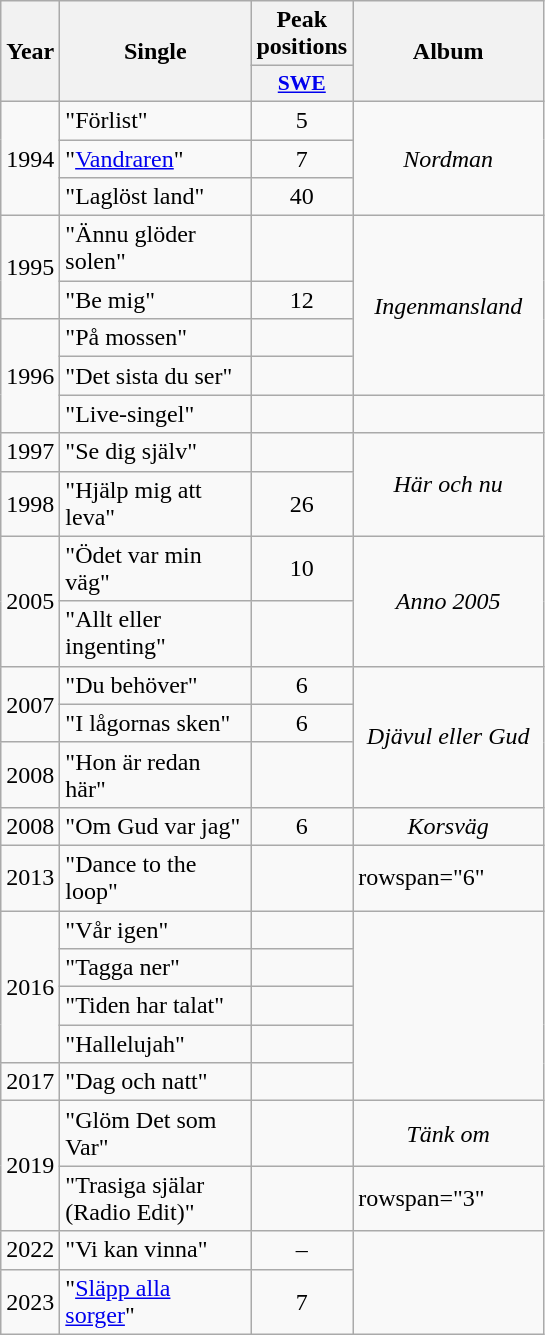<table class="wikitable">
<tr>
<th align="center" rowspan="2" width="10">Year</th>
<th align="center" rowspan="2" width="120">Single</th>
<th align="center" colspan="1" width="20">Peak positions</th>
<th align="center" rowspan="2" width="120">Album</th>
</tr>
<tr>
<th scope="col" style="width:3em;font-size:90%;"><a href='#'>SWE</a><br></th>
</tr>
<tr>
<td style="text-align:center;" rowspan=3>1994</td>
<td>"Förlist"</td>
<td style="text-align:center;">5</td>
<td style="text-align:center;" rowspan=3><em>Nordman</em></td>
</tr>
<tr>
<td>"<a href='#'>Vandraren</a>"</td>
<td style="text-align:center;">7</td>
</tr>
<tr>
<td>"Laglöst land"</td>
<td style="text-align:center;">40</td>
</tr>
<tr>
<td style="text-align:center;" rowspan=2>1995</td>
<td>"Ännu glöder solen"</td>
<td style="text-align:center;"></td>
<td style="text-align:center;" rowspan=4><em>Ingenmansland</em></td>
</tr>
<tr>
<td>"Be mig"</td>
<td style="text-align:center;">12</td>
</tr>
<tr>
<td style="text-align:center;" rowspan=3>1996</td>
<td>"På mossen"</td>
<td style="text-align:center;"></td>
</tr>
<tr>
<td>"Det sista du ser"</td>
<td style="text-align:center;"></td>
</tr>
<tr>
<td>"Live-singel"</td>
<td style="text-align:center;"></td>
<td style="text-align:center;"></td>
</tr>
<tr>
<td style="text-align:center;" rowspan=1>1997</td>
<td>"Se dig själv"</td>
<td style="text-align:center;"></td>
<td style="text-align:center;" rowspan=2><em>Här och nu</em></td>
</tr>
<tr>
<td style="text-align:center;" rowspan=1>1998</td>
<td>"Hjälp mig att leva"</td>
<td style="text-align:center;">26</td>
</tr>
<tr>
<td style="text-align:center;" rowspan=2>2005</td>
<td>"Ödet var min väg"</td>
<td style="text-align:center;">10</td>
<td style="text-align:center;" rowspan=2><em>Anno 2005</em></td>
</tr>
<tr>
<td>"Allt eller ingenting"</td>
<td style="text-align:center;"></td>
</tr>
<tr>
<td style="text-align:center;" rowspan=2>2007</td>
<td>"Du behöver"</td>
<td style="text-align:center;">6</td>
<td style="text-align:center;" rowspan=3><em>Djävul eller Gud</em></td>
</tr>
<tr>
<td>"I lågornas sken"</td>
<td style="text-align:center;">6</td>
</tr>
<tr>
<td style="text-align:center;" rowspan=1>2008</td>
<td>"Hon är redan här"</td>
<td style="text-align:center;"></td>
</tr>
<tr>
<td style="text-align:center;" rowspan=1>2008</td>
<td>"Om Gud var jag"</td>
<td style="text-align:center;">6</td>
<td style="text-align:center;"><em>Korsväg</em></td>
</tr>
<tr>
<td style="text-align:center;" rowspan=1>2013</td>
<td>"Dance to the loop"</td>
<td style="text-align:center;"></td>
<td>rowspan="6" </td>
</tr>
<tr>
<td style="text-align:center;" rowspan=4>2016</td>
<td>"Vår igen"</td>
<td style="text-align:center;"></td>
</tr>
<tr>
<td>"Tagga ner"</td>
<td style="text-align:center;"></td>
</tr>
<tr>
<td>"Tiden har talat"</td>
<td style="text-align:center;"></td>
</tr>
<tr>
<td>"Hallelujah"</td>
<td style="text-align:center;"></td>
</tr>
<tr>
<td style="text-align:center;" rowspan=1>2017</td>
<td>"Dag och natt"</td>
<td style="text-align:center;"></td>
</tr>
<tr>
<td style="text-align:center;" rowspan=2>2019</td>
<td>"Glöm Det som Var"</td>
<td style="text-align:center;"></td>
<td style="text-align:center;"><em>Tänk om</em></td>
</tr>
<tr>
<td>"Trasiga själar (Radio Edit)"</td>
<td style="text-align:center;"></td>
<td>rowspan="3" </td>
</tr>
<tr>
<td style="text-align:center;">2022</td>
<td>"Vi kan vinna"</td>
<td style="text-align:center;">–</td>
</tr>
<tr>
<td style="text-align:center;">2023</td>
<td>"<a href='#'>Släpp alla sorger</a>"</td>
<td style="text-align:center;">7<br></td>
</tr>
</table>
